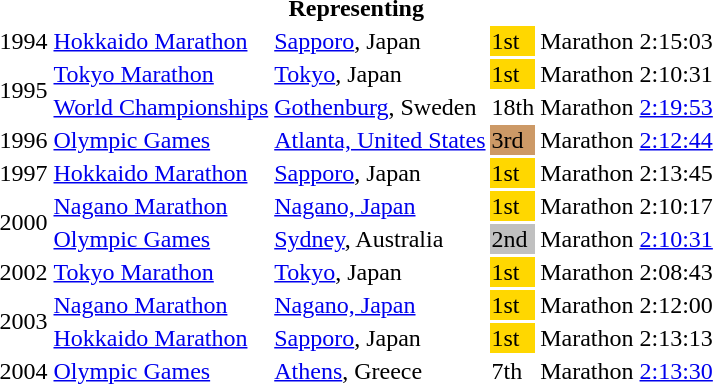<table>
<tr>
<th colspan="6">Representing </th>
</tr>
<tr>
<td>1994</td>
<td><a href='#'>Hokkaido Marathon</a></td>
<td><a href='#'>Sapporo</a>, Japan</td>
<td bgcolor="gold">1st</td>
<td>Marathon</td>
<td>2:15:03</td>
</tr>
<tr>
<td rowspan=2>1995</td>
<td><a href='#'>Tokyo Marathon</a></td>
<td><a href='#'>Tokyo</a>, Japan</td>
<td bgcolor="gold">1st</td>
<td>Marathon</td>
<td>2:10:31</td>
</tr>
<tr>
<td><a href='#'>World Championships</a></td>
<td><a href='#'>Gothenburg</a>, Sweden</td>
<td>18th</td>
<td>Marathon</td>
<td><a href='#'>2:19:53</a></td>
</tr>
<tr>
<td>1996</td>
<td><a href='#'>Olympic Games</a></td>
<td><a href='#'>Atlanta, United States</a></td>
<td bgcolor="cc9966">3rd</td>
<td>Marathon</td>
<td><a href='#'>2:12:44</a></td>
</tr>
<tr>
<td>1997</td>
<td><a href='#'>Hokkaido Marathon</a></td>
<td><a href='#'>Sapporo</a>, Japan</td>
<td bgcolor="gold">1st</td>
<td>Marathon</td>
<td>2:13:45</td>
</tr>
<tr>
<td rowspan=2>2000</td>
<td><a href='#'>Nagano Marathon</a></td>
<td><a href='#'>Nagano, Japan</a></td>
<td bgcolor="gold">1st</td>
<td>Marathon</td>
<td>2:10:17</td>
</tr>
<tr>
<td><a href='#'>Olympic Games</a></td>
<td><a href='#'>Sydney</a>, Australia</td>
<td bgcolor="silver">2nd</td>
<td>Marathon</td>
<td><a href='#'>2:10:31</a></td>
</tr>
<tr>
<td>2002</td>
<td><a href='#'>Tokyo Marathon</a></td>
<td><a href='#'>Tokyo</a>, Japan</td>
<td bgcolor="gold">1st</td>
<td>Marathon</td>
<td>2:08:43</td>
</tr>
<tr>
<td rowspan=2>2003</td>
<td><a href='#'>Nagano Marathon</a></td>
<td><a href='#'>Nagano, Japan</a></td>
<td bgcolor="gold">1st</td>
<td>Marathon</td>
<td>2:12:00</td>
</tr>
<tr>
<td><a href='#'>Hokkaido Marathon</a></td>
<td><a href='#'>Sapporo</a>, Japan</td>
<td bgcolor="gold">1st</td>
<td>Marathon</td>
<td>2:13:13</td>
</tr>
<tr>
<td>2004</td>
<td><a href='#'>Olympic Games</a></td>
<td><a href='#'>Athens</a>, Greece</td>
<td>7th</td>
<td>Marathon</td>
<td><a href='#'>2:13:30</a></td>
</tr>
</table>
